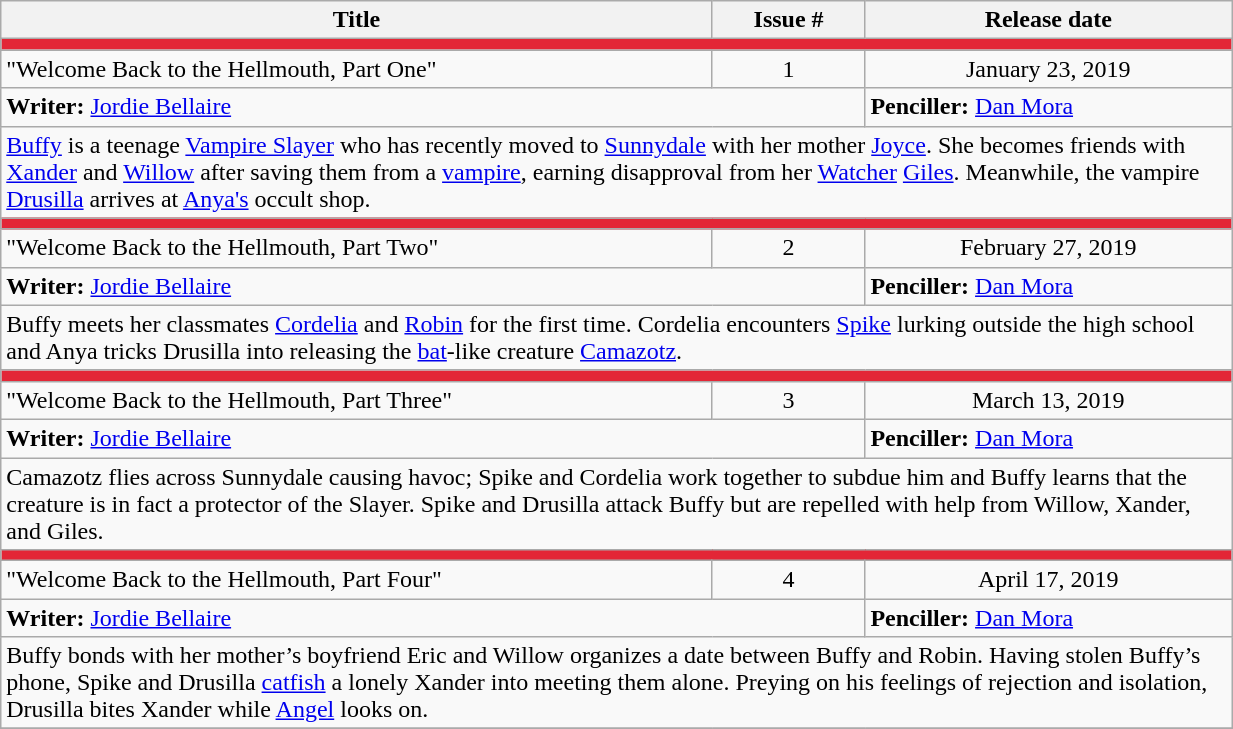<table class="wikitable" style="width:65%;">
<tr>
<th>Title</th>
<th>Issue #</th>
<th>Release date</th>
</tr>
<tr>
<td colspan="6" style="background:#e32636;"></td>
</tr>
<tr>
<td>"Welcome Back to the Hellmouth, Part One"</td>
<td style="text-align:center;">1</td>
<td style="text-align:center;">January 23, 2019</td>
</tr>
<tr>
<td colspan="2"><strong>Writer:</strong> <a href='#'>Jordie Bellaire</a></td>
<td><strong>Penciller:</strong> <a href='#'>Dan Mora</a></td>
</tr>
<tr>
<td colspan="6"><a href='#'>Buffy</a> is a teenage <a href='#'>Vampire Slayer</a> who has recently moved to <a href='#'>Sunnydale</a> with her mother <a href='#'>Joyce</a>.  She becomes friends with <a href='#'>Xander</a> and <a href='#'>Willow</a> after saving them from a <a href='#'>vampire</a>, earning disapproval from her <a href='#'>Watcher</a> <a href='#'>Giles</a>. Meanwhile, the vampire <a href='#'>Drusilla</a> arrives at <a href='#'>Anya's</a> occult shop.</td>
</tr>
<tr>
<td colspan="6" style="background:#e32636;"></td>
</tr>
<tr>
<td>"Welcome Back to the Hellmouth, Part Two"</td>
<td style="text-align:center;">2</td>
<td style="text-align:center;">February 27, 2019</td>
</tr>
<tr>
<td colspan="2"><strong>Writer:</strong> <a href='#'>Jordie Bellaire</a></td>
<td><strong>Penciller:</strong> <a href='#'>Dan Mora</a></td>
</tr>
<tr>
<td colspan="6">Buffy meets her classmates <a href='#'>Cordelia</a> and <a href='#'>Robin</a> for the first time. Cordelia encounters <a href='#'>Spike</a> lurking outside the high school and Anya tricks Drusilla into releasing the <a href='#'>bat</a>-like creature <a href='#'>Camazotz</a>.</td>
</tr>
<tr>
<td colspan="6" style="background:#e32636;"></td>
</tr>
<tr>
<td>"Welcome Back to the Hellmouth, Part Three"</td>
<td style="text-align:center;">3</td>
<td style="text-align:center;">March 13, 2019</td>
</tr>
<tr>
<td colspan="2"><strong>Writer:</strong> <a href='#'>Jordie Bellaire</a></td>
<td><strong>Penciller:</strong> <a href='#'>Dan Mora</a></td>
</tr>
<tr>
<td colspan="6">Camazotz flies across Sunnydale causing havoc; Spike and Cordelia work together to subdue him and Buffy learns that the creature is in fact a protector of the Slayer. Spike and Drusilla attack Buffy but are repelled with help from Willow, Xander, and Giles.</td>
</tr>
<tr>
<td colspan="6" style="background:#e32636;"></td>
</tr>
<tr>
<td>"Welcome Back to the Hellmouth, Part Four"</td>
<td style="text-align:center;">4</td>
<td style="text-align:center;">April 17, 2019</td>
</tr>
<tr>
<td colspan="2"><strong>Writer:</strong> <a href='#'>Jordie Bellaire</a></td>
<td><strong>Penciller:</strong> <a href='#'>Dan Mora</a></td>
</tr>
<tr>
<td colspan="6">Buffy bonds with her mother’s boyfriend Eric and Willow organizes a date between Buffy and Robin.  Having stolen Buffy’s phone, Spike and Drusilla <a href='#'>catfish</a> a lonely Xander into meeting them alone.  Preying on his feelings of rejection and isolation, Drusilla bites Xander while <a href='#'>Angel</a> looks on.</td>
</tr>
<tr>
</tr>
</table>
